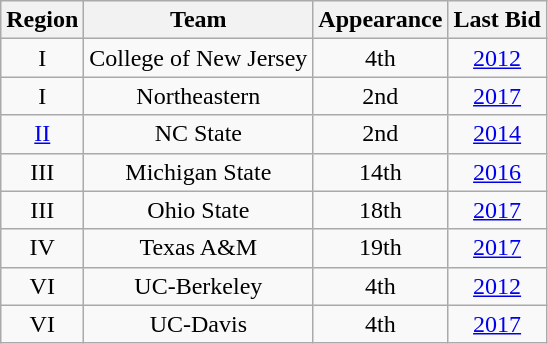<table class="wikitable sortable" style="text-align:center">
<tr>
<th>Region</th>
<th>Team</th>
<th>Appearance</th>
<th>Last Bid</th>
</tr>
<tr>
<td>I</td>
<td>College of New Jersey</td>
<td>4th</td>
<td><a href='#'>2012</a></td>
</tr>
<tr>
<td>I</td>
<td>Northeastern</td>
<td>2nd</td>
<td><a href='#'>2017</a></td>
</tr>
<tr>
<td><a href='#'>II</a></td>
<td>NC State</td>
<td>2nd</td>
<td><a href='#'>2014</a></td>
</tr>
<tr>
<td>III</td>
<td>Michigan State</td>
<td>14th</td>
<td><a href='#'>2016</a></td>
</tr>
<tr>
<td>III</td>
<td>Ohio State</td>
<td>18th</td>
<td><a href='#'>2017</a></td>
</tr>
<tr>
<td>IV</td>
<td>Texas A&M</td>
<td>19th</td>
<td><a href='#'>2017</a></td>
</tr>
<tr>
<td>VI</td>
<td>UC-Berkeley</td>
<td>4th</td>
<td><a href='#'>2012</a></td>
</tr>
<tr>
<td>VI</td>
<td>UC-Davis</td>
<td>4th</td>
<td><a href='#'>2017</a></td>
</tr>
</table>
